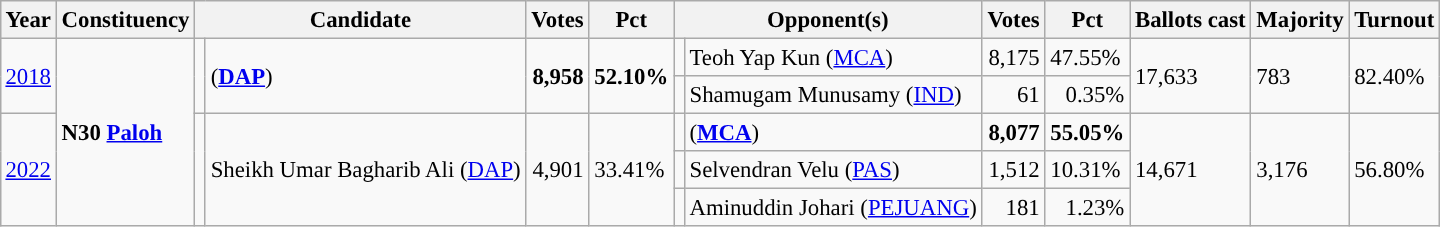<table class="wikitable" style="margin:0.5em ; font-size:95%">
<tr>
<th>Year</th>
<th>Constituency</th>
<th colspan=2>Candidate</th>
<th>Votes</th>
<th>Pct</th>
<th colspan=2>Opponent(s)</th>
<th>Votes</th>
<th>Pct</th>
<th>Ballots cast</th>
<th>Majority</th>
<th>Turnout</th>
</tr>
<tr>
<td rowspan=2><a href='#'>2018</a></td>
<td rowspan="5"><strong>N30 <a href='#'>Paloh</a></strong></td>
<td rowspan=2 ></td>
<td rowspan="2"> (<a href='#'><strong>DAP</strong></a>)</td>
<td rowspan=2 align="right"><strong>8,958</strong></td>
<td rowspan=2><strong>52.10%</strong></td>
<td></td>
<td>Teoh Yap Kun (<a href='#'>MCA</a>)</td>
<td align="right">8,175</td>
<td>47.55%</td>
<td rowspan=2>17,633</td>
<td rowspan=2>783</td>
<td rowspan=2>82.40%</td>
</tr>
<tr>
<td></td>
<td>Shamugam Munusamy (<a href='#'>IND</a>)</td>
<td align="right">61</td>
<td align="right">0.35%</td>
</tr>
<tr>
<td rowspan="3"><a href='#'>2022</a></td>
<td rowspan="3" ></td>
<td rowspan="3">Sheikh Umar Bagharib Ali (<a href='#'>DAP</a>)</td>
<td rowspan="3" align=right>4,901</td>
<td rowspan="3">33.41%</td>
<td></td>
<td> (<a href='#'><strong>MCA</strong></a>)</td>
<td align=right><strong>8,077</strong></td>
<td><strong>55.05%</strong></td>
<td rowspan="3">14,671</td>
<td rowspan="3">3,176</td>
<td rowspan="3">56.80%</td>
</tr>
<tr>
<td></td>
<td>Selvendran Velu (<a href='#'>PAS</a>)</td>
<td align=right>1,512</td>
<td>10.31%</td>
</tr>
<tr>
<td></td>
<td>Aminuddin Johari (<a href='#'>PEJUANG</a>)</td>
<td align=right>181</td>
<td align=right>1.23%</td>
</tr>
</table>
